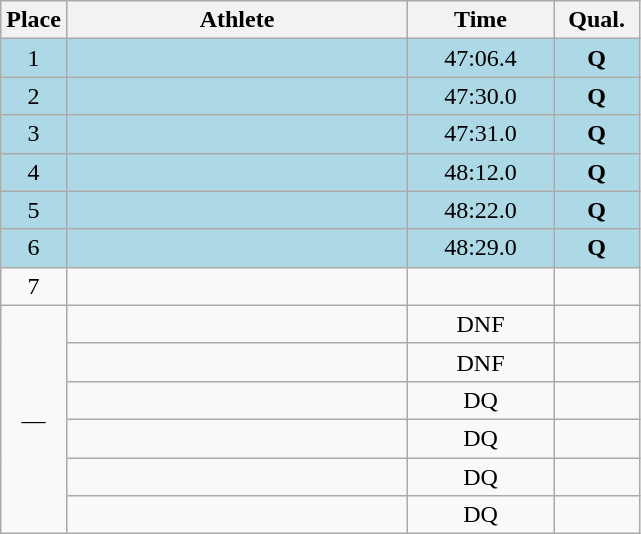<table class=wikitable style="text-align:center">
<tr>
<th width=20>Place</th>
<th width=220>Athlete</th>
<th width=90>Time</th>
<th width=50>Qual.</th>
</tr>
<tr style="background:lightblue;">
<td>1</td>
<td align=left></td>
<td>47:06.4</td>
<td><strong>Q</strong></td>
</tr>
<tr style="background:lightblue;">
<td>2</td>
<td align=left></td>
<td>47:30.0</td>
<td><strong>Q</strong></td>
</tr>
<tr style="background:lightblue;">
<td>3</td>
<td align=left></td>
<td>47:31.0</td>
<td><strong>Q</strong></td>
</tr>
<tr style="background:lightblue;">
<td>4</td>
<td align=left></td>
<td>48:12.0</td>
<td><strong>Q</strong></td>
</tr>
<tr style="background:lightblue;">
<td>5</td>
<td align=left></td>
<td>48:22.0</td>
<td><strong>Q</strong></td>
</tr>
<tr style="background:lightblue;">
<td>6</td>
<td align=left></td>
<td>48:29.0</td>
<td><strong>Q</strong></td>
</tr>
<tr>
<td>7</td>
<td align=left></td>
<td></td>
<td></td>
</tr>
<tr>
<td rowspan=6>—</td>
<td align=left></td>
<td>DNF</td>
<td></td>
</tr>
<tr>
<td align=left></td>
<td>DNF</td>
<td></td>
</tr>
<tr>
<td align=left></td>
<td>DQ</td>
<td></td>
</tr>
<tr>
<td align=left></td>
<td>DQ</td>
<td></td>
</tr>
<tr>
<td align=left></td>
<td>DQ</td>
<td></td>
</tr>
<tr>
<td align=left></td>
<td>DQ</td>
<td></td>
</tr>
</table>
